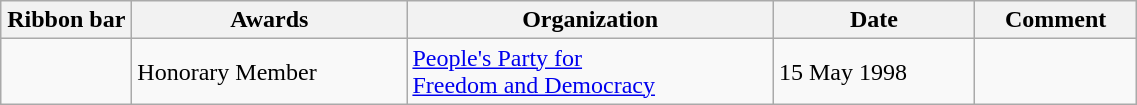<table class="wikitable" style="width:60%;">
<tr>
<th style="width:80px;">Ribbon bar</th>
<th>Awards</th>
<th>Organization</th>
<th>Date</th>
<th>Comment</th>
</tr>
<tr>
<td></td>
<td>Honorary Member</td>
<td><a href='#'>People's Party for <br> Freedom and Democracy</a></td>
<td>15 May 1998</td>
<td></td>
</tr>
</table>
